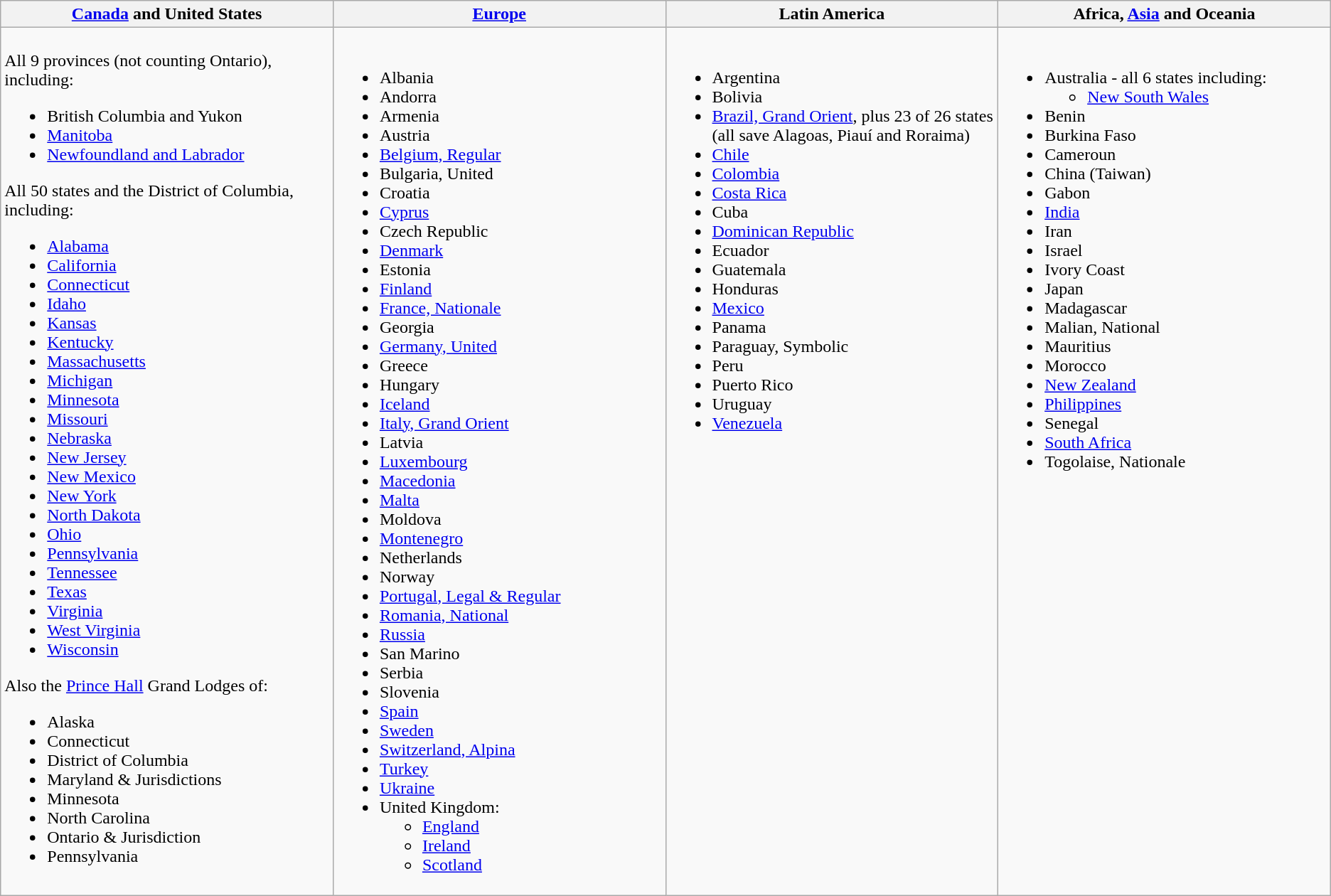<table class="wikitable">
<tr>
<th scope="col" style="width: 25%;"><a href='#'>Canada</a> and United States</th>
<th scope="col" style="width: 25%;"><a href='#'>Europe</a></th>
<th scope="col" style="width: 25%;">Latin America</th>
<th scope="col" style="width: 25%;">Africa, <a href='#'>Asia</a> and Oceania</th>
</tr>
<tr style="vertical-align: top;">
<td><br>All 9 provinces (not counting Ontario), including:<ul><li>British Columbia and Yukon</li><li><a href='#'>Manitoba</a></li><li><a href='#'>Newfoundland and Labrador</a></li></ul>All 50 states and the District of Columbia, including:<ul><li><a href='#'>Alabama</a></li><li><a href='#'>California</a></li><li><a href='#'>Connecticut</a></li><li><a href='#'>Idaho</a></li><li><a href='#'>Kansas</a></li><li><a href='#'>Kentucky</a></li><li><a href='#'>Massachusetts</a></li><li><a href='#'>Michigan</a></li><li><a href='#'>Minnesota</a></li><li><a href='#'>Missouri</a></li><li><a href='#'>Nebraska</a></li><li><a href='#'>New Jersey</a></li><li><a href='#'>New Mexico</a></li><li><a href='#'>New York</a></li><li><a href='#'>North Dakota</a></li><li><a href='#'>Ohio</a></li><li><a href='#'>Pennsylvania</a></li><li><a href='#'>Tennessee</a></li><li><a href='#'>Texas</a></li><li><a href='#'>Virginia</a></li><li><a href='#'>West Virginia</a></li><li><a href='#'>Wisconsin</a></li></ul>Also the <a href='#'>Prince Hall</a> Grand Lodges of:<ul><li>Alaska</li><li>Connecticut</li><li>District of Columbia</li><li>Maryland & Jurisdictions</li><li>Minnesota</li><li>North Carolina</li><li>Ontario & Jurisdiction</li><li>Pennsylvania</li></ul></td>
<td><br><ul><li>Albania</li><li>Andorra</li><li>Armenia</li><li>Austria</li><li><a href='#'>Belgium, Regular</a></li><li>Bulgaria, United</li><li>Croatia</li><li><a href='#'>Cyprus</a></li><li>Czech Republic</li><li><a href='#'>Denmark</a></li><li>Estonia</li><li><a href='#'>Finland</a></li><li><a href='#'>France, Nationale</a></li><li>Georgia</li><li><a href='#'>Germany, United</a></li><li>Greece</li><li>Hungary</li><li><a href='#'>Iceland</a></li><li><a href='#'>Italy, Grand Orient</a></li><li>Latvia</li><li><a href='#'>Luxembourg</a></li><li><a href='#'>Macedonia</a></li><li><a href='#'>Malta</a></li><li>Moldova</li><li><a href='#'>Montenegro</a></li><li>Netherlands</li><li>Norway</li><li><a href='#'>Portugal, Legal & Regular</a></li><li><a href='#'>Romania, National</a></li><li><a href='#'>Russia</a></li><li>San Marino</li><li>Serbia</li><li>Slovenia</li><li><a href='#'>Spain</a></li><li><a href='#'>Sweden</a></li><li><a href='#'>Switzerland, Alpina</a></li><li><a href='#'>Turkey</a></li><li><a href='#'>Ukraine</a></li><li>United Kingdom:<ul><li><a href='#'>England</a></li><li><a href='#'>Ireland</a></li><li><a href='#'>Scotland</a></li></ul></li></ul></td>
<td><br><ul><li>Argentina</li><li>Bolivia</li><li><a href='#'>Brazil, Grand Orient</a>, plus 23 of 26 states (all save Alagoas, Piauí and Roraima)</li><li><a href='#'>Chile</a></li><li><a href='#'>Colombia</a></li><li><a href='#'>Costa Rica</a></li><li>Cuba</li><li><a href='#'>Dominican Republic</a></li><li>Ecuador</li><li>Guatemala</li><li>Honduras</li><li><a href='#'>Mexico</a></li><li>Panama</li><li>Paraguay, Symbolic</li><li>Peru</li><li>Puerto Rico</li><li>Uruguay</li><li><a href='#'>Venezuela</a></li></ul></td>
<td><br><ul><li>Australia - all 6 states including:<ul><li><a href='#'>New South Wales</a></li></ul></li><li>Benin</li><li>Burkina Faso</li><li>Cameroun</li><li>China (Taiwan)</li><li>Gabon</li><li><a href='#'>India</a></li><li>Iran</li><li>Israel</li><li>Ivory Coast</li><li>Japan</li><li>Madagascar</li><li>Malian, National</li><li>Mauritius</li><li>Morocco</li><li><a href='#'>New Zealand</a></li><li><a href='#'>Philippines</a></li><li>Senegal</li><li><a href='#'>South Africa</a></li><li>Togolaise, Nationale</li></ul></td>
</tr>
</table>
